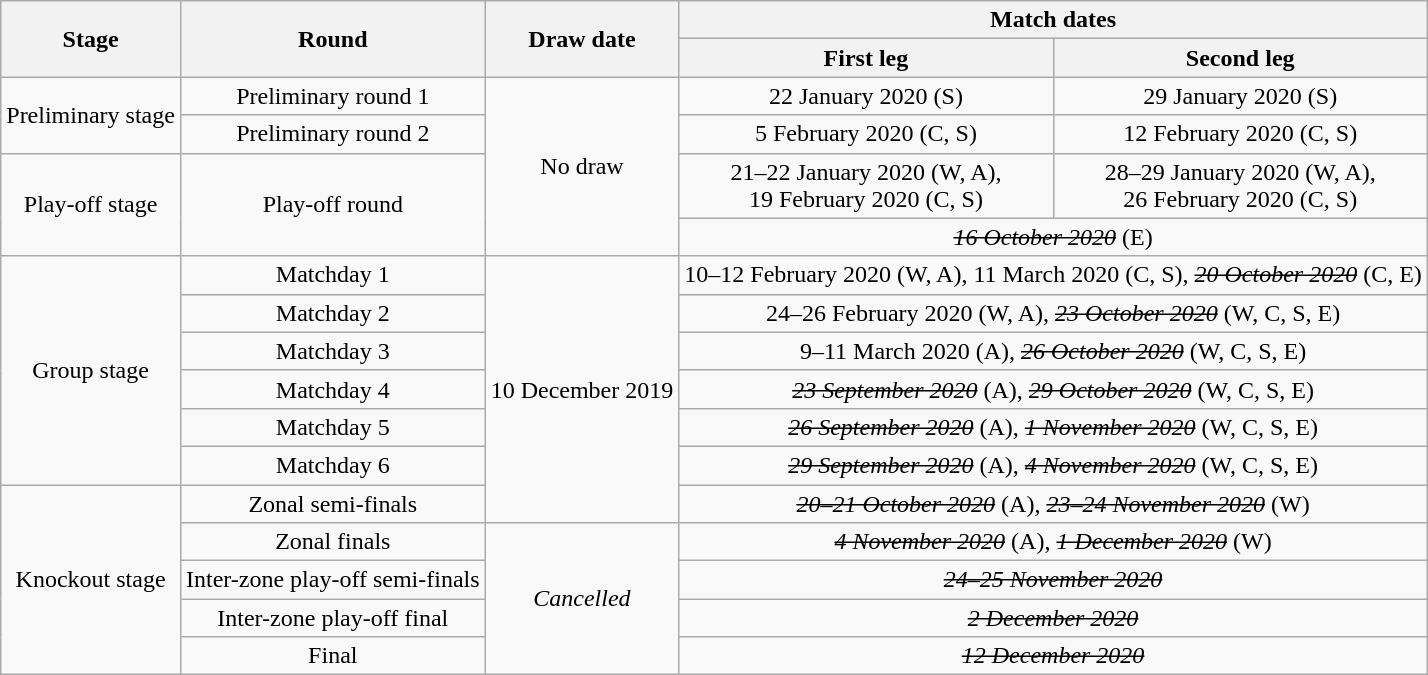<table class="wikitable" style="text-align:center">
<tr>
<th rowspan=2>Stage</th>
<th rowspan=2>Round</th>
<th rowspan=2>Draw date</th>
<th colspan=2>Match dates</th>
</tr>
<tr>
<th>First leg</th>
<th>Second leg</th>
</tr>
<tr>
<td rowspan=2>Preliminary stage</td>
<td>Preliminary round 1</td>
<td rowspan=4>No draw</td>
<td>22 January 2020 (S)</td>
<td>29 January 2020 (S)</td>
</tr>
<tr>
<td>Preliminary round 2</td>
<td>5 February 2020 (C, S)</td>
<td>12 February 2020 (C, S)</td>
</tr>
<tr>
<td rowspan=2>Play-off stage</td>
<td rowspan=2>Play-off round</td>
<td>21–22 January 2020 (W, A),<br>19 February 2020 (C, S)</td>
<td>28–29 January 2020 (W, A),<br>26 February 2020 (C, S)</td>
</tr>
<tr>
<td colspan=2><s><em>16 October 2020</em></s> (E)</td>
</tr>
<tr>
<td rowspan=6>Group stage</td>
<td>Matchday 1</td>
<td rowspan=7>10 December 2019</td>
<td colspan=2>10–12 February 2020 (W, A), 11 March 2020 (C, S), <s><em>20 October 2020</em></s> (C, E)</td>
</tr>
<tr>
<td>Matchday 2</td>
<td colspan=2>24–26 February 2020 (W, A), <s><em>23 October 2020</em></s> (W, C, S, E)</td>
</tr>
<tr>
<td>Matchday 3</td>
<td colspan=2>9–11 March 2020 (A), <s><em>26 October 2020</em></s> (W, C, S, E)</td>
</tr>
<tr>
<td>Matchday 4</td>
<td colspan=2><s><em>23 September 2020</em></s> (A), <s><em>29 October 2020</em></s> (W, C, S, E)</td>
</tr>
<tr>
<td>Matchday 5</td>
<td colspan=2><s><em>26 September 2020</em></s> (A), <s><em>1 November 2020</em></s> (W, C, S, E)</td>
</tr>
<tr>
<td>Matchday 6</td>
<td colspan=2><s><em>29 September 2020</em></s> (A), <s><em>4 November 2020</em></s> (W, C, S, E)</td>
</tr>
<tr>
<td rowspan=5>Knockout stage</td>
<td>Zonal semi-finals</td>
<td colspan=2><s><em>20–21 October 2020</em></s> (A), <s><em>23–24 November 2020</em></s> (W)</td>
</tr>
<tr>
<td>Zonal finals</td>
<td rowspan=4><em>Cancelled</em></td>
<td colspan=2><s><em>4 November 2020</em></s> (A), <s><em>1 December 2020</em></s> (W)</td>
</tr>
<tr>
<td>Inter-zone play-off semi-finals</td>
<td colspan=2><s><em>24–25 November 2020</em></s></td>
</tr>
<tr>
<td>Inter-zone play-off final</td>
<td colspan=2><s><em>2 December 2020</em></s></td>
</tr>
<tr>
<td>Final</td>
<td colspan=2><s><em>12 December 2020</em></s></td>
</tr>
</table>
